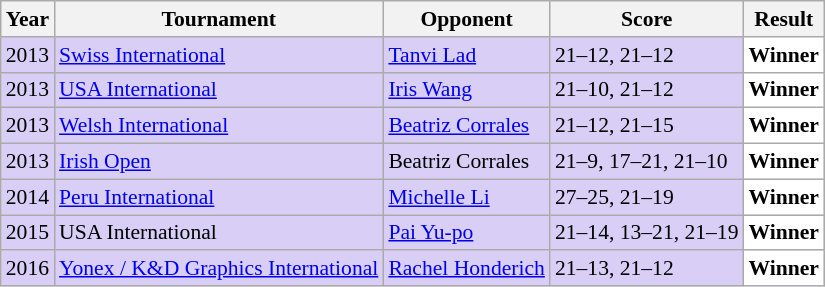<table class="sortable wikitable" style="font-size: 90%;">
<tr>
<th>Year</th>
<th>Tournament</th>
<th>Opponent</th>
<th>Score</th>
<th>Result</th>
</tr>
<tr style="background:#D8CEF6">
<td align="center">2013</td>
<td align="left"><a href='#'>Swiss International</a></td>
<td align="left"> <a href='#'>Tanvi Lad</a></td>
<td align="left">21–12, 21–12</td>
<td style="text-align:left; background:white"> <strong>Winner</strong></td>
</tr>
<tr style="background:#D8CEF6">
<td align="center">2013</td>
<td align="left"><a href='#'>USA International</a></td>
<td align="left"> <a href='#'>Iris Wang</a></td>
<td align="left">21–10, 21–12</td>
<td style="text-align:left; background:white"> <strong>Winner</strong></td>
</tr>
<tr style="background:#D8CEF6">
<td align="center">2013</td>
<td align="left"><a href='#'>Welsh International</a></td>
<td align="left"> <a href='#'>Beatriz Corrales</a></td>
<td align="left">21–12, 21–15</td>
<td style="text-align:left; background:white"> <strong>Winner</strong></td>
</tr>
<tr style="background:#D8CEF6">
<td align="center">2013</td>
<td align="left"><a href='#'>Irish Open</a></td>
<td align="left"> Beatriz Corrales</td>
<td align="left">21–9, 17–21, 21–10</td>
<td style="text-align:left; background:white"> <strong>Winner</strong></td>
</tr>
<tr style="background:#D8CEF6">
<td align="center">2014</td>
<td align="left"><a href='#'>Peru International</a></td>
<td align="left"> <a href='#'>Michelle Li</a></td>
<td align="left">27–25, 21–19</td>
<td style="text-align:left; background:white"> <strong>Winner</strong></td>
</tr>
<tr style="background:#D8CEF6">
<td align="center">2015</td>
<td align="left">USA International</td>
<td align="left"> <a href='#'>Pai Yu-po</a></td>
<td align="left">21–14, 13–21, 21–19</td>
<td style="text-align:left; background:white"> <strong>Winner</strong></td>
</tr>
<tr style="background:#D8CEF6">
<td align="center">2016</td>
<td align="left"><a href='#'>Yonex / K&D Graphics International</a></td>
<td align="left"> <a href='#'>Rachel Honderich</a></td>
<td align="left">21–13, 21–12</td>
<td style="text-align:left; background:white"> <strong>Winner</strong></td>
</tr>
</table>
